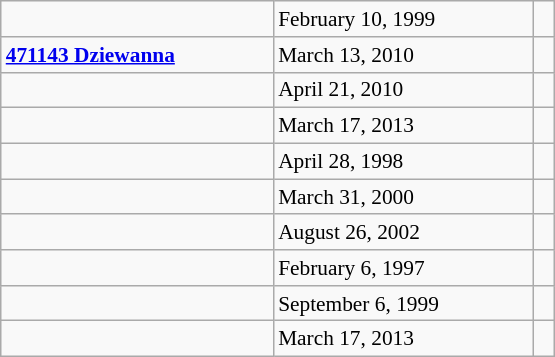<table class="wikitable" style="font-size: 89%; float: left; width: 26em; margin-right: 1em; height: 197px">
<tr>
<td><strong></strong></td>
<td>February 10, 1999</td>
<td> </td>
</tr>
<tr>
<td><strong><a href='#'>471143 Dziewanna</a></strong></td>
<td>March 13, 2010</td>
<td> </td>
</tr>
<tr>
<td></td>
<td>April 21, 2010</td>
<td> </td>
</tr>
<tr>
<td></td>
<td>March 17, 2013</td>
<td> </td>
</tr>
<tr>
<td></td>
<td>April 28, 1998</td>
<td> </td>
</tr>
<tr>
<td></td>
<td>March 31, 2000</td>
<td> </td>
</tr>
<tr>
<td></td>
<td>August 26, 2002</td>
<td> </td>
</tr>
<tr>
<td></td>
<td>February 6, 1997</td>
<td> </td>
</tr>
<tr>
<td></td>
<td>September 6, 1999</td>
<td> </td>
</tr>
<tr>
<td></td>
<td>March 17, 2013</td>
<td> </td>
</tr>
</table>
